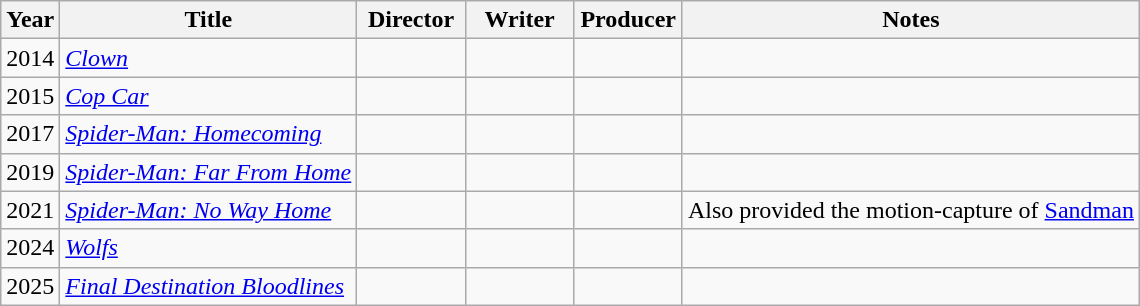<table class="wikitable">
<tr>
<th>Year</th>
<th>Title</th>
<th width="65">Director</th>
<th width="65">Writer</th>
<th width="65">Producer</th>
<th>Notes</th>
</tr>
<tr>
<td>2014</td>
<td><em><a href='#'>Clown</a></em></td>
<td></td>
<td></td>
<td></td>
<td></td>
</tr>
<tr>
<td>2015</td>
<td><em><a href='#'>Cop Car</a></em></td>
<td></td>
<td></td>
<td></td>
<td></td>
</tr>
<tr>
<td>2017</td>
<td><em><a href='#'>Spider-Man: Homecoming</a></em></td>
<td></td>
<td></td>
<td></td>
<td></td>
</tr>
<tr>
<td>2019</td>
<td><em><a href='#'>Spider-Man: Far From Home</a></em></td>
<td></td>
<td></td>
<td></td>
<td></td>
</tr>
<tr>
<td>2021</td>
<td><em><a href='#'>Spider-Man: No Way Home</a></em></td>
<td></td>
<td></td>
<td></td>
<td>Also provided the motion-capture of <a href='#'>Sandman</a></td>
</tr>
<tr>
<td>2024</td>
<td><em><a href='#'>Wolfs</a></em></td>
<td></td>
<td></td>
<td></td>
<td></td>
</tr>
<tr>
<td>2025</td>
<td><em><a href='#'>Final Destination Bloodlines</a></em></td>
<td></td>
<td></td>
<td></td>
<td></td>
</tr>
</table>
